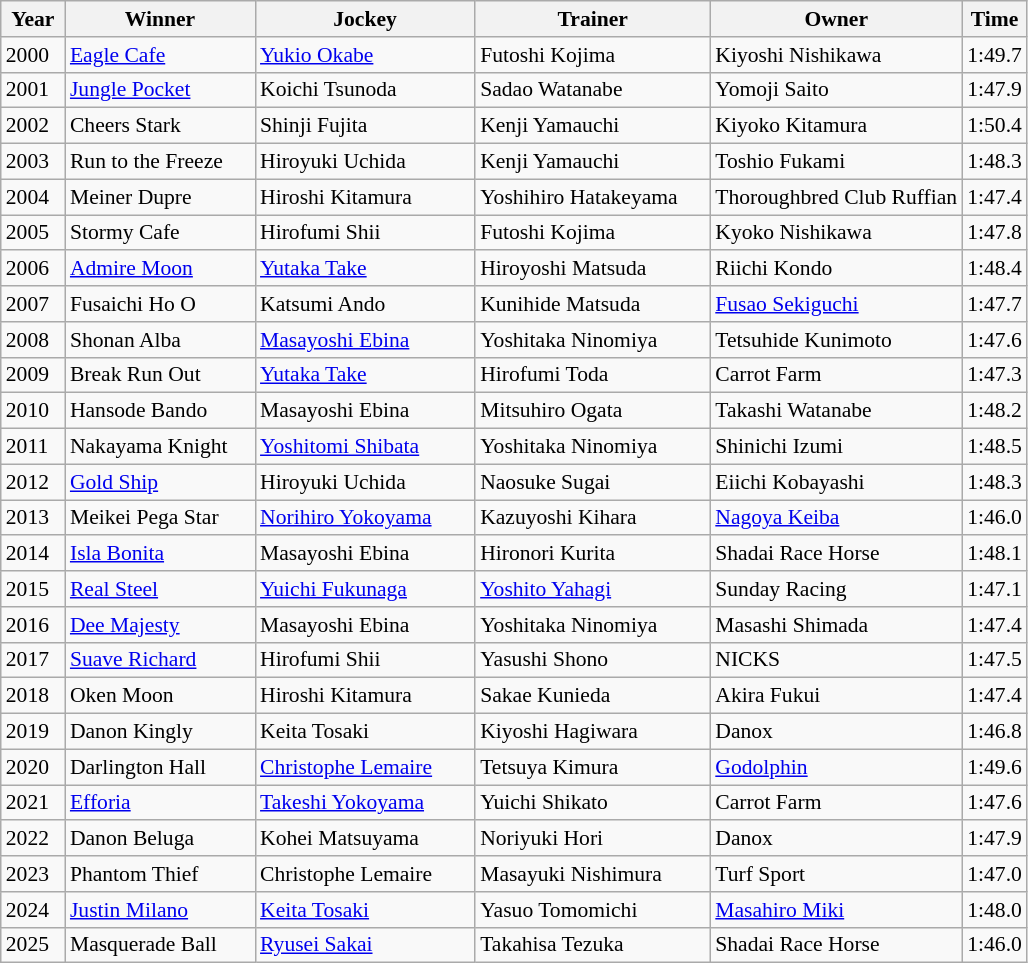<table class="wikitable sortable" style="font-size:90%">
<tr>
<th width="36px">Year<br></th>
<th width="120px">Winner<br></th>
<th width="140px">Jockey<br></th>
<th width="150px">Trainer<br></th>
<th>Owner</th>
<th>Time<br></th>
</tr>
<tr>
<td>2000</td>
<td><a href='#'>Eagle Cafe</a></td>
<td><a href='#'>Yukio Okabe</a></td>
<td>Futoshi Kojima</td>
<td>Kiyoshi Nishikawa</td>
<td>1:49.7</td>
</tr>
<tr>
<td>2001</td>
<td><a href='#'>Jungle Pocket</a></td>
<td>Koichi Tsunoda</td>
<td>Sadao Watanabe</td>
<td>Yomoji Saito</td>
<td>1:47.9</td>
</tr>
<tr>
<td>2002</td>
<td>Cheers Stark</td>
<td>Shinji Fujita</td>
<td>Kenji Yamauchi</td>
<td>Kiyoko Kitamura</td>
<td>1:50.4</td>
</tr>
<tr>
<td>2003 </td>
<td>Run to the Freeze</td>
<td>Hiroyuki Uchida</td>
<td>Kenji Yamauchi</td>
<td>Toshio Fukami</td>
<td>1:48.3</td>
</tr>
<tr>
<td>2004</td>
<td>Meiner Dupre</td>
<td>Hiroshi Kitamura</td>
<td>Yoshihiro Hatakeyama</td>
<td>Thoroughbred Club Ruffian</td>
<td>1:47.4</td>
</tr>
<tr>
<td>2005</td>
<td>Stormy Cafe</td>
<td>Hirofumi Shii</td>
<td>Futoshi Kojima</td>
<td>Kyoko Nishikawa</td>
<td>1:47.8</td>
</tr>
<tr>
<td>2006</td>
<td><a href='#'>Admire Moon</a></td>
<td><a href='#'>Yutaka Take</a></td>
<td>Hiroyoshi Matsuda</td>
<td>Riichi Kondo</td>
<td>1:48.4</td>
</tr>
<tr>
<td>2007</td>
<td>Fusaichi Ho O</td>
<td>Katsumi Ando</td>
<td>Kunihide Matsuda</td>
<td><a href='#'>Fusao Sekiguchi</a></td>
<td>1:47.7</td>
</tr>
<tr>
<td>2008</td>
<td>Shonan Alba</td>
<td><a href='#'>Masayoshi Ebina</a></td>
<td>Yoshitaka Ninomiya</td>
<td>Tetsuhide Kunimoto</td>
<td>1:47.6</td>
</tr>
<tr>
<td>2009</td>
<td>Break Run Out</td>
<td><a href='#'>Yutaka Take</a></td>
<td>Hirofumi Toda</td>
<td>Carrot Farm</td>
<td>1:47.3</td>
</tr>
<tr>
<td>2010</td>
<td>Hansode Bando</td>
<td>Masayoshi Ebina</td>
<td>Mitsuhiro Ogata</td>
<td>Takashi Watanabe</td>
<td>1:48.2</td>
</tr>
<tr>
<td>2011</td>
<td>Nakayama Knight</td>
<td><a href='#'>Yoshitomi Shibata</a></td>
<td>Yoshitaka Ninomiya</td>
<td>Shinichi Izumi</td>
<td>1:48.5</td>
</tr>
<tr>
<td>2012</td>
<td><a href='#'>Gold Ship</a></td>
<td>Hiroyuki Uchida</td>
<td>Naosuke Sugai</td>
<td>Eiichi Kobayashi</td>
<td>1:48.3</td>
</tr>
<tr>
<td>2013</td>
<td>Meikei Pega Star</td>
<td><a href='#'>Norihiro Yokoyama</a></td>
<td>Kazuyoshi Kihara</td>
<td><a href='#'>Nagoya Keiba</a></td>
<td>1:46.0</td>
</tr>
<tr>
<td>2014</td>
<td><a href='#'>Isla Bonita</a></td>
<td>Masayoshi Ebina</td>
<td>Hironori Kurita</td>
<td>Shadai Race Horse</td>
<td>1:48.1</td>
</tr>
<tr>
<td>2015</td>
<td><a href='#'>Real Steel</a></td>
<td><a href='#'>Yuichi Fukunaga</a></td>
<td><a href='#'>Yoshito Yahagi</a></td>
<td>Sunday Racing</td>
<td>1:47.1</td>
</tr>
<tr>
<td>2016</td>
<td><a href='#'>Dee Majesty</a></td>
<td>Masayoshi Ebina</td>
<td>Yoshitaka Ninomiya</td>
<td>Masashi Shimada</td>
<td>1:47.4</td>
</tr>
<tr>
<td>2017</td>
<td><a href='#'>Suave Richard</a></td>
<td>Hirofumi Shii</td>
<td>Yasushi Shono</td>
<td>NICKS</td>
<td>1:47.5</td>
</tr>
<tr>
<td>2018</td>
<td>Oken Moon</td>
<td>Hiroshi Kitamura</td>
<td>Sakae Kunieda</td>
<td>Akira Fukui</td>
<td>1:47.4</td>
</tr>
<tr>
<td>2019</td>
<td>Danon Kingly</td>
<td>Keita Tosaki</td>
<td>Kiyoshi Hagiwara</td>
<td>Danox</td>
<td>1:46.8</td>
</tr>
<tr>
<td>2020</td>
<td>Darlington Hall</td>
<td><a href='#'>Christophe Lemaire</a></td>
<td>Tetsuya Kimura</td>
<td><a href='#'>Godolphin</a></td>
<td>1:49.6</td>
</tr>
<tr>
<td>2021</td>
<td><a href='#'>Efforia</a></td>
<td><a href='#'>Takeshi Yokoyama</a></td>
<td>Yuichi Shikato</td>
<td>Carrot Farm</td>
<td>1:47.6</td>
</tr>
<tr>
<td>2022</td>
<td>Danon Beluga</td>
<td>Kohei Matsuyama</td>
<td>Noriyuki Hori</td>
<td>Danox</td>
<td>1:47.9</td>
</tr>
<tr>
<td>2023</td>
<td>Phantom Thief</td>
<td>Christophe Lemaire</td>
<td>Masayuki Nishimura</td>
<td>Turf Sport</td>
<td>1:47.0</td>
</tr>
<tr>
<td>2024</td>
<td><a href='#'>Justin Milano</a></td>
<td><a href='#'>Keita Tosaki</a></td>
<td>Yasuo Tomomichi</td>
<td><a href='#'>Masahiro Miki</a></td>
<td>1:48.0</td>
</tr>
<tr>
<td>2025</td>
<td>Masquerade Ball</td>
<td><a href='#'>Ryusei Sakai</a></td>
<td>Takahisa Tezuka</td>
<td>Shadai Race Horse</td>
<td>1:46.0</td>
</tr>
</table>
